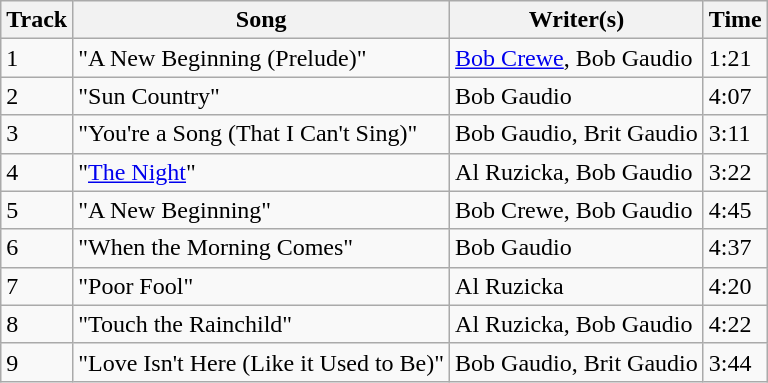<table class="wikitable">
<tr>
<th scope="col">Track</th>
<th scope="col">Song</th>
<th scope="col">Writer(s)</th>
<th scope="col">Time</th>
</tr>
<tr>
<td>1</td>
<td>"A New Beginning (Prelude)"</td>
<td><a href='#'>Bob Crewe</a>, Bob Gaudio</td>
<td>1:21</td>
</tr>
<tr>
<td>2</td>
<td>"Sun Country"</td>
<td>Bob Gaudio</td>
<td>4:07</td>
</tr>
<tr>
<td>3</td>
<td>"You're a Song (That I Can't Sing)"</td>
<td>Bob Gaudio, Brit Gaudio</td>
<td>3:11</td>
</tr>
<tr>
<td>4</td>
<td>"<a href='#'>The Night</a>"</td>
<td>Al Ruzicka, Bob Gaudio</td>
<td>3:22</td>
</tr>
<tr>
<td>5</td>
<td>"A New Beginning"</td>
<td>Bob Crewe, Bob Gaudio</td>
<td>4:45</td>
</tr>
<tr>
<td>6</td>
<td>"When the Morning Comes"</td>
<td>Bob Gaudio</td>
<td>4:37</td>
</tr>
<tr>
<td>7</td>
<td>"Poor Fool"</td>
<td>Al Ruzicka</td>
<td>4:20</td>
</tr>
<tr>
<td>8</td>
<td>"Touch the Rainchild"</td>
<td>Al Ruzicka, Bob Gaudio</td>
<td>4:22</td>
</tr>
<tr>
<td>9</td>
<td>"Love Isn't Here (Like it Used to Be)"</td>
<td>Bob Gaudio, Brit Gaudio</td>
<td>3:44</td>
</tr>
</table>
